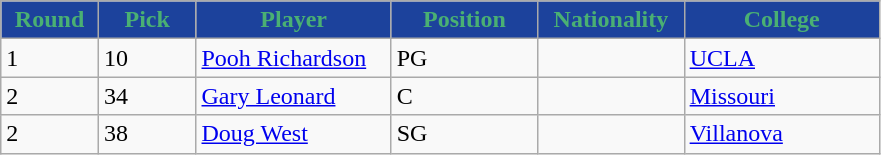<table class="wikitable sortable sortable">
<tr>
<th style="background:#1C429C; color:#4AB073" width="10%">Round</th>
<th style="background:#1C429C; color:#4AB073" width="10%">Pick</th>
<th style="background:#1C429C; color:#4AB073" width="20%">Player</th>
<th style="background:#1C429C; color:#4AB073" width="15%">Position</th>
<th style="background:#1C429C; color:#4AB073" width="15%">Nationality</th>
<th style="background:#1C429C; color:#4AB073" width="20%">College</th>
</tr>
<tr>
<td>1</td>
<td>10</td>
<td><a href='#'>Pooh Richardson</a></td>
<td>PG</td>
<td></td>
<td><a href='#'>UCLA</a></td>
</tr>
<tr>
<td>2</td>
<td>34</td>
<td><a href='#'>Gary Leonard</a></td>
<td>C</td>
<td></td>
<td><a href='#'>Missouri</a></td>
</tr>
<tr>
<td>2</td>
<td>38</td>
<td><a href='#'>Doug West</a></td>
<td>SG</td>
<td></td>
<td><a href='#'>Villanova</a></td>
</tr>
</table>
